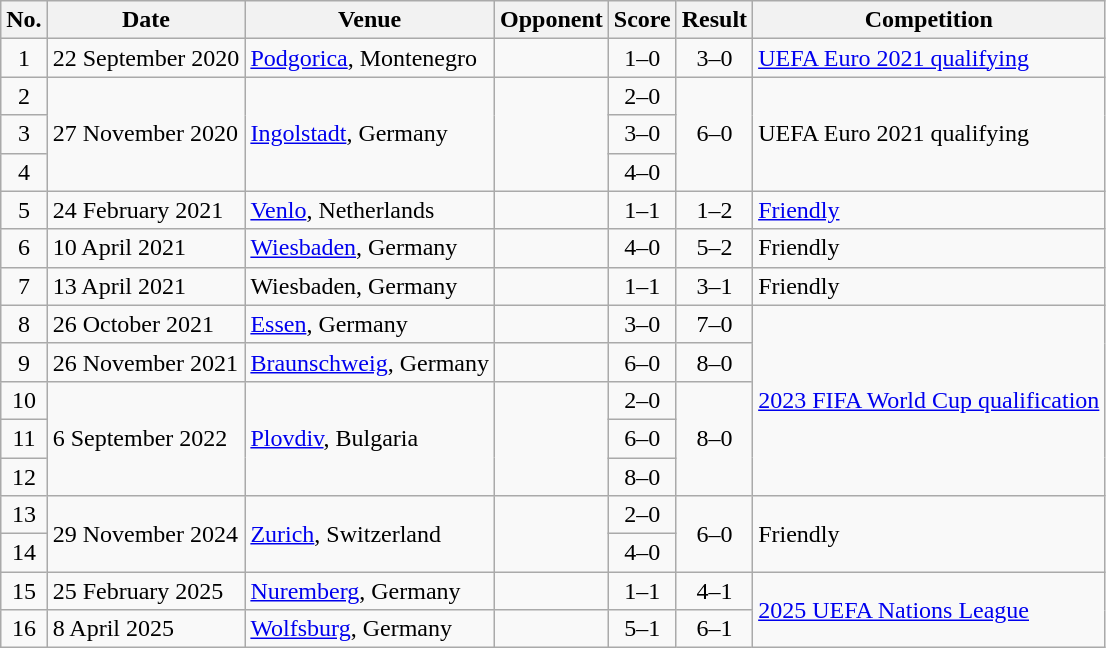<table class="wikitable sortable">
<tr>
<th scope="col">No.</th>
<th scope="col">Date</th>
<th scope="col">Venue</th>
<th scope="col">Opponent</th>
<th scope="col">Score</th>
<th scope="col">Result</th>
<th scope="col">Competition</th>
</tr>
<tr>
<td align="center">1</td>
<td>22 September 2020</td>
<td><a href='#'>Podgorica</a>, Montenegro</td>
<td></td>
<td align="center">1–0</td>
<td align="center">3–0</td>
<td><a href='#'>UEFA Euro 2021 qualifying</a></td>
</tr>
<tr>
<td align="center">2</td>
<td rowspan="3">27 November 2020</td>
<td rowspan="3"><a href='#'>Ingolstadt</a>, Germany</td>
<td rowspan="3"></td>
<td align="center">2–0</td>
<td rowspan="3" style="text-align:center">6–0</td>
<td rowspan="3">UEFA Euro 2021 qualifying</td>
</tr>
<tr>
<td align="center">3</td>
<td align=center>3–0</td>
</tr>
<tr>
<td align="center">4</td>
<td align=center>4–0</td>
</tr>
<tr>
<td align="center">5</td>
<td>24 February 2021</td>
<td><a href='#'>Venlo</a>, Netherlands</td>
<td></td>
<td align="center">1–1</td>
<td align="center">1–2</td>
<td><a href='#'>Friendly</a></td>
</tr>
<tr>
<td align="center">6</td>
<td>10 April 2021</td>
<td><a href='#'>Wiesbaden</a>, Germany</td>
<td></td>
<td align="center">4–0</td>
<td align="center">5–2</td>
<td>Friendly</td>
</tr>
<tr>
<td align="center">7</td>
<td>13 April 2021</td>
<td>Wiesbaden, Germany</td>
<td></td>
<td align="center">1–1</td>
<td align="center">3–1</td>
<td>Friendly</td>
</tr>
<tr>
<td align="center">8</td>
<td>26 October 2021</td>
<td><a href='#'>Essen</a>, Germany</td>
<td></td>
<td align="center">3–0</td>
<td align="center">7–0</td>
<td rowspan=5><a href='#'>2023 FIFA World Cup qualification</a></td>
</tr>
<tr>
<td align="center">9</td>
<td>26 November 2021</td>
<td><a href='#'>Braunschweig</a>, Germany</td>
<td></td>
<td align="center">6–0</td>
<td align="center">8–0</td>
</tr>
<tr>
<td align="center">10</td>
<td rowspan=3>6 September 2022</td>
<td rowspan=3><a href='#'>Plovdiv</a>, Bulgaria</td>
<td rowspan=3></td>
<td align=center>2–0</td>
<td rowspan=3 align=center>8–0</td>
</tr>
<tr>
<td align="center">11</td>
<td align=center>6–0</td>
</tr>
<tr>
<td align="center">12</td>
<td align=center>8–0</td>
</tr>
<tr>
<td align="center">13</td>
<td rowspan=2>29 November 2024</td>
<td rowspan=2><a href='#'>Zurich</a>, Switzerland</td>
<td rowspan=2></td>
<td align="center">2–0</td>
<td align="center" rowspan=2>6–0</td>
<td rowspan=2>Friendly</td>
</tr>
<tr>
<td align="center">14</td>
<td align="center">4–0</td>
</tr>
<tr>
<td align="center">15</td>
<td>25 February 2025</td>
<td><a href='#'>Nuremberg</a>, Germany</td>
<td></td>
<td align="center">1–1</td>
<td align="center">4–1</td>
<td rowspan=2><a href='#'>2025 UEFA Nations League</a></td>
</tr>
<tr>
<td align="center">16</td>
<td>8 April 2025</td>
<td><a href='#'>Wolfsburg</a>, Germany</td>
<td></td>
<td align=center>5–1</td>
<td align=center>6–1</td>
</tr>
</table>
